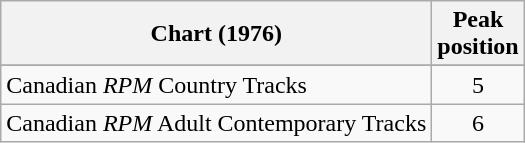<table class="wikitable sortable">
<tr>
<th align="left">Chart (1976)</th>
<th align="center">Peak<br>position</th>
</tr>
<tr>
</tr>
<tr>
</tr>
<tr>
</tr>
<tr>
<td align="left">Canadian <em>RPM</em> Country Tracks</td>
<td align="center">5</td>
</tr>
<tr>
<td align="left">Canadian <em>RPM</em> Adult Contemporary Tracks</td>
<td align="center">6</td>
</tr>
</table>
